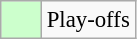<table class="wikitable" style="font-size: 95%">
<tr>
<td bgcolor="#ccffcc" width="20"> </td>
<td>Play-offs</td>
</tr>
</table>
